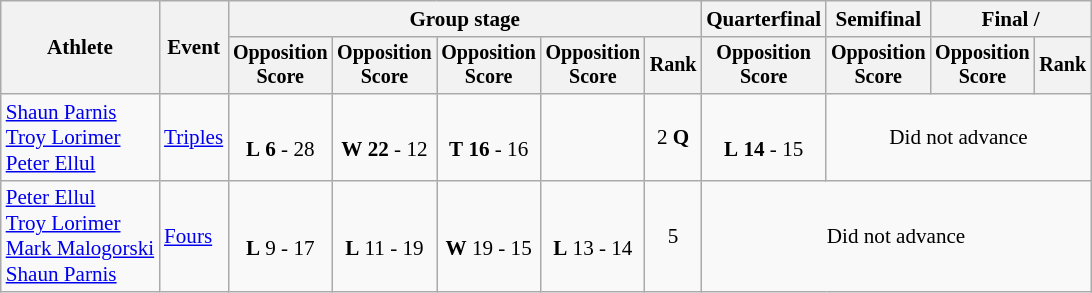<table class="wikitable" style="font-size:88%; text-align:center">
<tr>
<th rowspan=2>Athlete</th>
<th rowspan=2>Event</th>
<th colspan=5>Group stage</th>
<th>Quarterfinal</th>
<th>Semifinal</th>
<th colspan=2>Final / </th>
</tr>
<tr style="font-size:95%">
<th>Opposition<br>Score</th>
<th>Opposition<br>Score</th>
<th>Opposition<br>Score</th>
<th>Opposition<br>Score</th>
<th>Rank</th>
<th>Opposition<br>Score</th>
<th>Opposition<br>Score</th>
<th>Opposition<br>Score</th>
<th>Rank</th>
</tr>
<tr>
<td align=left><a href='#'>Shaun Parnis</a><br><a href='#'>Troy Lorimer</a><br><a href='#'>Peter Ellul</a></td>
<td align=left><a href='#'>Triples</a></td>
<td><br><strong>L</strong> <strong>6</strong> - 28</td>
<td><br><strong>W</strong> <strong>22</strong> - 12</td>
<td><br><strong>T</strong> <strong>16</strong> - 16</td>
<td></td>
<td>2 <strong>Q</strong></td>
<td><br><strong>L</strong> <strong>14</strong> - 15</td>
<td colspan=3>Did not advance</td>
</tr>
<tr>
<td align=left><a href='#'>Peter Ellul</a><br><a href='#'>Troy Lorimer</a><br><a href='#'>Mark Malogorski</a><br><a href='#'>Shaun Parnis</a></td>
<td align=left><a href='#'>Fours</a></td>
<td><br><strong>L</strong> 9 - 17</td>
<td><br><strong>L</strong> 11 - 19</td>
<td><br><strong>W</strong> 19 - 15</td>
<td><br><strong>L</strong> 13 - 14</td>
<td>5</td>
<td colspan=4>Did not advance</td>
</tr>
</table>
